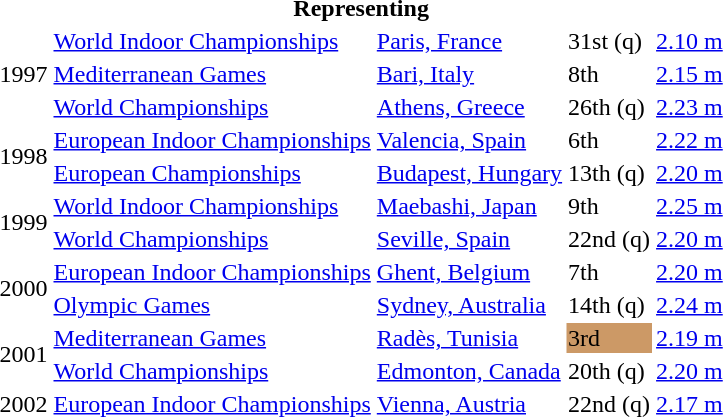<table>
<tr>
<th colspan="6">Representing </th>
</tr>
<tr>
<td rowspan=3>1997</td>
<td><a href='#'>World Indoor Championships</a></td>
<td><a href='#'>Paris, France</a></td>
<td>31st (q)</td>
<td><a href='#'>2.10 m</a></td>
</tr>
<tr>
<td><a href='#'>Mediterranean Games</a></td>
<td><a href='#'>Bari, Italy</a></td>
<td>8th</td>
<td><a href='#'>2.15 m</a></td>
</tr>
<tr>
<td><a href='#'>World Championships</a></td>
<td><a href='#'>Athens, Greece</a></td>
<td>26th (q)</td>
<td><a href='#'>2.23 m</a></td>
</tr>
<tr>
<td rowspan=2>1998</td>
<td><a href='#'>European Indoor Championships</a></td>
<td><a href='#'>Valencia, Spain</a></td>
<td>6th</td>
<td><a href='#'>2.22 m</a></td>
</tr>
<tr>
<td><a href='#'>European Championships</a></td>
<td><a href='#'>Budapest, Hungary</a></td>
<td>13th (q)</td>
<td><a href='#'>2.20 m</a></td>
</tr>
<tr>
<td rowspan=2>1999</td>
<td><a href='#'>World Indoor Championships</a></td>
<td><a href='#'>Maebashi, Japan</a></td>
<td>9th</td>
<td><a href='#'>2.25 m</a></td>
</tr>
<tr>
<td><a href='#'>World Championships</a></td>
<td><a href='#'>Seville, Spain</a></td>
<td>22nd (q)</td>
<td><a href='#'>2.20 m</a></td>
</tr>
<tr>
<td rowspan=2>2000</td>
<td><a href='#'>European Indoor Championships</a></td>
<td><a href='#'>Ghent, Belgium</a></td>
<td>7th</td>
<td><a href='#'>2.20 m</a></td>
</tr>
<tr>
<td><a href='#'>Olympic Games</a></td>
<td><a href='#'>Sydney, Australia</a></td>
<td>14th (q)</td>
<td><a href='#'>2.24 m</a></td>
</tr>
<tr>
<td rowspan=2>2001</td>
<td><a href='#'>Mediterranean Games</a></td>
<td><a href='#'>Radès, Tunisia</a></td>
<td bgcolor=cc9966>3rd</td>
<td><a href='#'>2.19 m</a></td>
</tr>
<tr>
<td><a href='#'>World Championships</a></td>
<td><a href='#'>Edmonton, Canada</a></td>
<td>20th (q)</td>
<td><a href='#'>2.20 m</a></td>
</tr>
<tr>
<td>2002</td>
<td><a href='#'>European Indoor Championships</a></td>
<td><a href='#'>Vienna, Austria</a></td>
<td>22nd (q)</td>
<td><a href='#'>2.17 m</a></td>
</tr>
</table>
